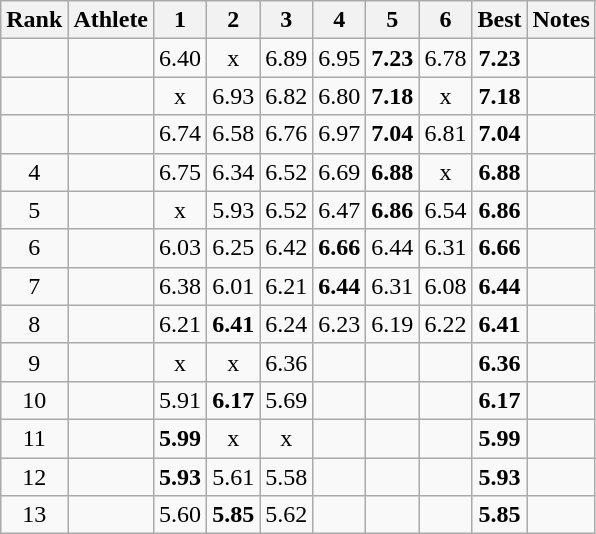<table class="wikitable sortable" style="text-align:center">
<tr>
<th>Rank</th>
<th>Athlete</th>
<th>1</th>
<th>2</th>
<th>3</th>
<th>4</th>
<th>5</th>
<th>6</th>
<th>Best</th>
<th>Notes</th>
</tr>
<tr>
<td></td>
<td style="text-align:left"></td>
<td>6.40</td>
<td>x</td>
<td>6.89</td>
<td>6.95</td>
<td><strong>7.23</strong></td>
<td>6.78</td>
<td><strong>7.23</strong></td>
<td></td>
</tr>
<tr>
<td></td>
<td style="text-align:left"></td>
<td>x</td>
<td>6.93</td>
<td>6.82</td>
<td>6.80</td>
<td><strong>7.18</strong></td>
<td>x</td>
<td><strong>7.18</strong></td>
<td></td>
</tr>
<tr>
<td></td>
<td style="text-align:left"></td>
<td>6.74</td>
<td>6.58</td>
<td>6.76</td>
<td>6.97</td>
<td><strong>7.04</strong></td>
<td>6.81</td>
<td><strong>7.04</strong></td>
<td></td>
</tr>
<tr>
<td>4</td>
<td style="text-align:left"></td>
<td>6.75</td>
<td>6.34</td>
<td>6.52</td>
<td>6.69</td>
<td><strong>6.88</strong></td>
<td>x</td>
<td><strong>6.88</strong></td>
<td></td>
</tr>
<tr>
<td>5</td>
<td style="text-align:left"></td>
<td>x</td>
<td>5.93</td>
<td>6.52</td>
<td>6.47</td>
<td><strong>6.86</strong></td>
<td>6.54</td>
<td><strong>6.86</strong></td>
<td></td>
</tr>
<tr>
<td>6</td>
<td style="text-align:left"></td>
<td>6.03</td>
<td>6.25</td>
<td>6.42</td>
<td><strong>6.66</strong></td>
<td>6.44</td>
<td>6.31</td>
<td><strong>6.66</strong></td>
<td></td>
</tr>
<tr>
<td>7</td>
<td style="text-align:left"></td>
<td>6.38</td>
<td>6.01</td>
<td>6.21</td>
<td><strong>6.44</strong></td>
<td>6.31</td>
<td>6.08</td>
<td><strong>6.44</strong></td>
<td></td>
</tr>
<tr>
<td>8</td>
<td style="text-align:left"></td>
<td>6.21</td>
<td><strong>6.41</strong></td>
<td>6.24</td>
<td>6.23</td>
<td>6.19</td>
<td>6.22</td>
<td><strong>6.41</strong></td>
<td></td>
</tr>
<tr>
<td>9</td>
<td style="text-align:left"></td>
<td>x</td>
<td>x</td>
<td>6.36</td>
<td></td>
<td></td>
<td></td>
<td><strong>6.36</strong></td>
<td></td>
</tr>
<tr>
<td>10</td>
<td style="text-align:left"></td>
<td>5.91</td>
<td><strong>6.17</strong></td>
<td>5.69</td>
<td></td>
<td></td>
<td></td>
<td><strong>6.17</strong></td>
<td></td>
</tr>
<tr>
<td>11</td>
<td style="text-align:left"></td>
<td><strong>5.99</strong></td>
<td>x</td>
<td>x</td>
<td></td>
<td></td>
<td></td>
<td><strong>5.99</strong></td>
<td></td>
</tr>
<tr>
<td>12</td>
<td style="text-align:left"></td>
<td><strong>5.93</strong></td>
<td>5.61</td>
<td>5.58</td>
<td></td>
<td></td>
<td></td>
<td><strong>5.93</strong></td>
<td></td>
</tr>
<tr>
<td>13</td>
<td style="text-align:left"></td>
<td>5.60</td>
<td><strong>5.85</strong></td>
<td>5.62</td>
<td></td>
<td></td>
<td></td>
<td><strong>5.85</strong></td>
<td></td>
</tr>
</table>
